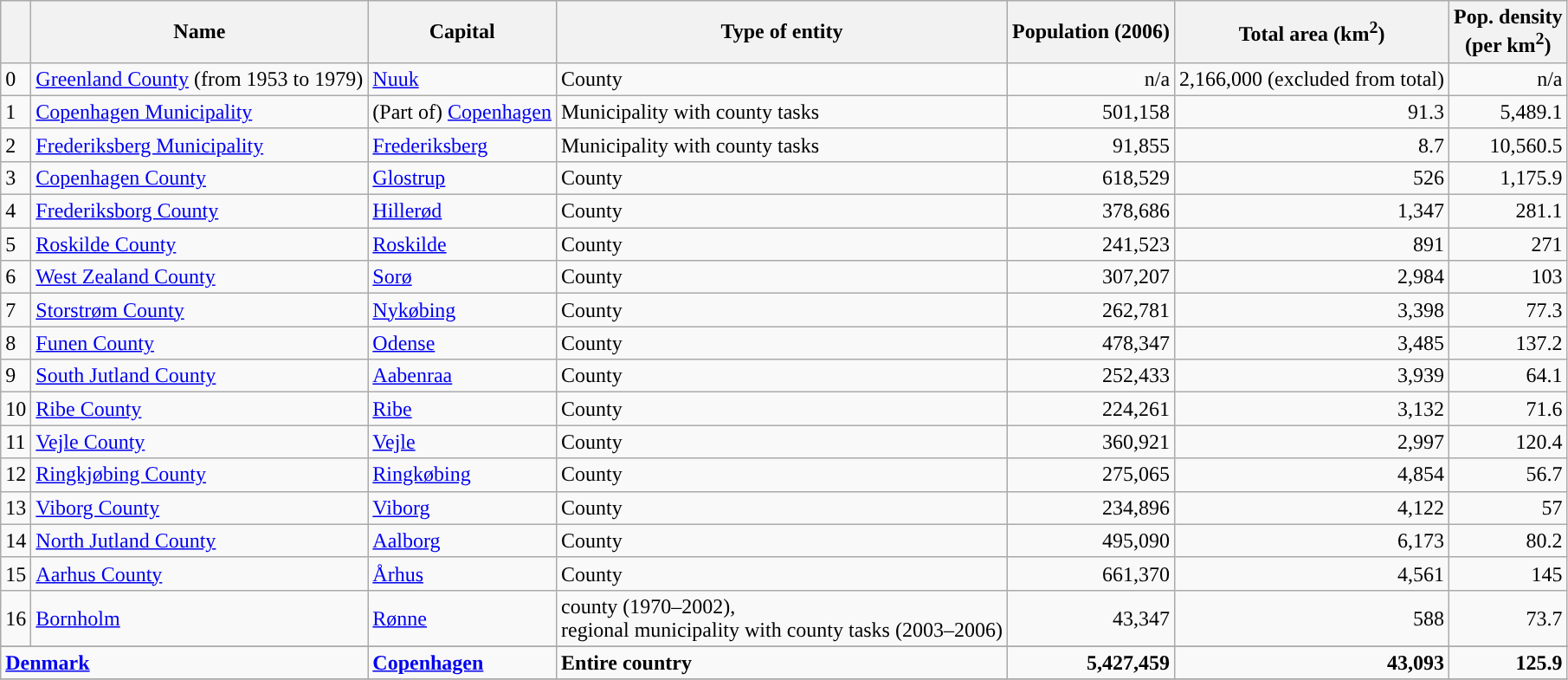<table class="wikitable sortable">
<tr cccccc>
<th></th>
<th>Name</th>
<th>Capital</th>
<th>Type of entity</th>
<th>Population (2006)</th>
<th>Total area (km<sup>2</sup>)</th>
<th>Pop. density<br>(per km<sup>2</sup>)</th>
</tr>
<tr>
<td>0</td>
<td><a href='#'>Greenland County</a> (from 1953 to 1979)</td>
<td><a href='#'>Nuuk</a></td>
<td>County</td>
<td align="right">n/a</td>
<td align="right">2,166,000 (excluded from total)</td>
<td align="right">n/a</td>
</tr>
<tr>
<td>1</td>
<td><a href='#'>Copenhagen Municipality</a></td>
<td>(Part of) <a href='#'>Copenhagen</a></td>
<td>Municipality with county tasks</td>
<td align="right">501,158</td>
<td align="right">91.3</td>
<td align="right">5,489.1</td>
</tr>
<tr>
<td>2</td>
<td><a href='#'>Frederiksberg Municipality</a></td>
<td><a href='#'>Frederiksberg</a></td>
<td>Municipality with county tasks</td>
<td align="right">91,855</td>
<td align="right">8.7</td>
<td align="right">10,560.5</td>
</tr>
<tr>
<td>3</td>
<td><a href='#'>Copenhagen County</a></td>
<td><a href='#'>Glostrup</a></td>
<td>County</td>
<td align="right">618,529</td>
<td align="right">526</td>
<td align="right">1,175.9</td>
</tr>
<tr>
<td>4</td>
<td><a href='#'>Frederiksborg County</a></td>
<td><a href='#'>Hillerød</a></td>
<td>County</td>
<td align="right">378,686</td>
<td align="right">1,347</td>
<td align="right">281.1</td>
</tr>
<tr>
<td>5</td>
<td><a href='#'>Roskilde County</a></td>
<td><a href='#'>Roskilde</a></td>
<td>County</td>
<td align="right">241,523</td>
<td align="right">891</td>
<td align="right">271</td>
</tr>
<tr>
<td>6</td>
<td><a href='#'>West Zealand County</a></td>
<td><a href='#'>Sorø</a></td>
<td>County</td>
<td align="right">307,207</td>
<td align="right">2,984</td>
<td align="right">103</td>
</tr>
<tr>
<td>7</td>
<td><a href='#'>Storstrøm County</a></td>
<td><a href='#'>Nykøbing</a></td>
<td>County</td>
<td align="right">262,781</td>
<td align="right">3,398</td>
<td align="right">77.3</td>
</tr>
<tr>
<td>8</td>
<td><a href='#'>Funen County</a></td>
<td><a href='#'>Odense</a></td>
<td>County</td>
<td align="right">478,347</td>
<td align="right">3,485</td>
<td align="right">137.2</td>
</tr>
<tr>
<td>9</td>
<td><a href='#'>South Jutland County</a></td>
<td><a href='#'>Aabenraa</a></td>
<td>County</td>
<td align="right">252,433</td>
<td align="right">3,939</td>
<td align="right">64.1</td>
</tr>
<tr>
<td>10</td>
<td><a href='#'>Ribe County</a></td>
<td><a href='#'>Ribe</a></td>
<td>County</td>
<td align="right">224,261</td>
<td align="right">3,132</td>
<td align="right">71.6</td>
</tr>
<tr>
<td>11</td>
<td><a href='#'>Vejle County</a></td>
<td><a href='#'>Vejle</a></td>
<td>County</td>
<td align="right">360,921</td>
<td align="right">2,997</td>
<td align="right">120.4</td>
</tr>
<tr>
<td>12</td>
<td><a href='#'>Ringkjøbing County</a></td>
<td><a href='#'>Ringkøbing</a></td>
<td>County</td>
<td align="right">275,065</td>
<td align="right">4,854</td>
<td align="right">56.7</td>
</tr>
<tr>
<td>13</td>
<td><a href='#'>Viborg County</a></td>
<td><a href='#'>Viborg</a></td>
<td>County</td>
<td align="right">234,896</td>
<td align="right">4,122</td>
<td align="right">57</td>
</tr>
<tr>
<td>14</td>
<td><a href='#'>North Jutland County</a></td>
<td><a href='#'>Aalborg</a></td>
<td>County</td>
<td align="right">495,090</td>
<td align="right">6,173</td>
<td align="right">80.2</td>
</tr>
<tr>
<td>15</td>
<td><a href='#'>Aarhus County</a></td>
<td><a href='#'>Århus</a></td>
<td>County</td>
<td align="right">661,370</td>
<td align="right">4,561</td>
<td align="right">145</td>
</tr>
<tr>
<td>16</td>
<td><a href='#'>Bornholm</a></td>
<td><a href='#'>Rønne</a></td>
<td>county (1970–2002),<br>regional municipality with county tasks (2003–2006)</td>
<td align="right">43,347</td>
<td align="right">588</td>
<td align="right">73.7</td>
</tr>
<tr>
</tr>
<tr class="sortbottom">
<td colspan=2><strong><a href='#'>Denmark</a></strong></td>
<td><strong><a href='#'>Copenhagen</a></strong></td>
<td><strong>Entire country</strong></td>
<td align="right"><strong>5,427,459</strong></td>
<td align="right"><strong>43,093</strong></td>
<td align="right"><strong>125.9</strong></td>
</tr>
<tr>
</tr>
</table>
